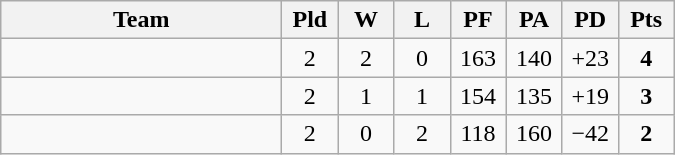<table class=wikitable style="text-align:center">
<tr>
<th width=180>Team</th>
<th width=30>Pld</th>
<th width=30>W</th>
<th width=30>L</th>
<th width=30>PF</th>
<th width=30>PA</th>
<th width=30>PD</th>
<th width=30>Pts</th>
</tr>
<tr>
<td align="left"></td>
<td>2</td>
<td>2</td>
<td>0</td>
<td>163</td>
<td>140</td>
<td>+23</td>
<td><strong>4</strong></td>
</tr>
<tr>
<td align="left"></td>
<td>2</td>
<td>1</td>
<td>1</td>
<td>154</td>
<td>135</td>
<td>+19</td>
<td><strong>3</strong></td>
</tr>
<tr>
<td align="left"></td>
<td>2</td>
<td>0</td>
<td>2</td>
<td>118</td>
<td>160</td>
<td>−42</td>
<td><strong>2</strong></td>
</tr>
</table>
